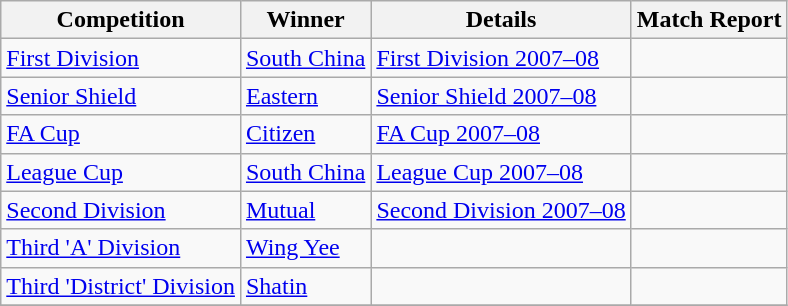<table class="wikitable">
<tr>
<th>Competition</th>
<th>Winner</th>
<th>Details</th>
<th>Match Report</th>
</tr>
<tr>
<td><a href='#'>First Division</a></td>
<td><a href='#'>South China</a></td>
<td><a href='#'>First Division 2007–08</a></td>
<td></td>
</tr>
<tr>
<td><a href='#'>Senior Shield</a></td>
<td><a href='#'>Eastern</a></td>
<td><a href='#'>Senior Shield 2007–08</a></td>
<td></td>
</tr>
<tr>
<td><a href='#'>FA Cup</a></td>
<td><a href='#'>Citizen</a></td>
<td><a href='#'>FA Cup 2007–08</a></td>
<td></td>
</tr>
<tr>
<td><a href='#'>League Cup</a></td>
<td><a href='#'>South China</a></td>
<td><a href='#'>League Cup 2007–08</a></td>
<td></td>
</tr>
<tr>
<td><a href='#'>Second Division</a></td>
<td><a href='#'>Mutual</a></td>
<td><a href='#'>Second Division 2007–08</a></td>
<td></td>
</tr>
<tr>
<td><a href='#'>Third 'A' Division</a></td>
<td><a href='#'>Wing Yee</a></td>
<td></td>
<td></td>
</tr>
<tr>
<td><a href='#'>Third 'District' Division</a></td>
<td><a href='#'>Shatin</a></td>
<td></td>
<td></td>
</tr>
<tr>
</tr>
</table>
